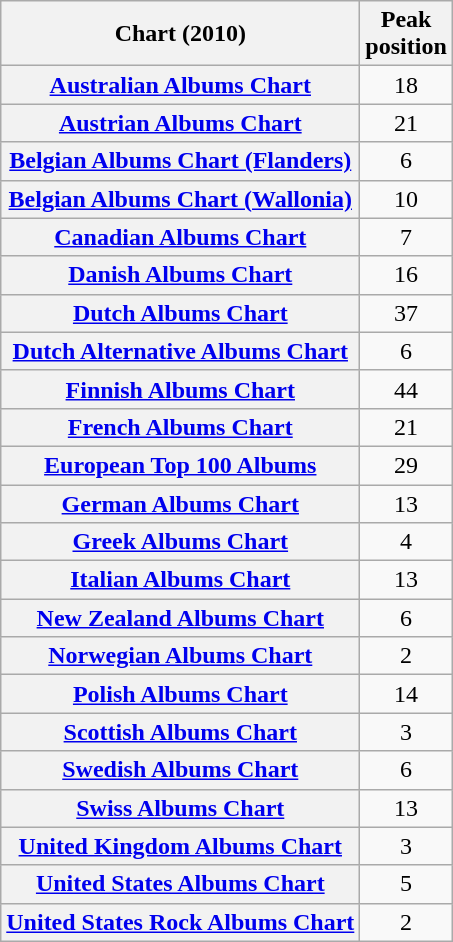<table class="wikitable plainrowheaders sortable">
<tr>
<th>Chart (2010)</th>
<th>Peak<br>position</th>
</tr>
<tr>
<th scope="row"><a href='#'>Australian Albums Chart</a></th>
<td style="text-align:center;">18</td>
</tr>
<tr>
<th scope="row"><a href='#'>Austrian Albums Chart</a></th>
<td style="text-align:center;">21</td>
</tr>
<tr>
<th scope="row"><a href='#'>Belgian Albums Chart (Flanders)</a></th>
<td style="text-align:center;">6</td>
</tr>
<tr>
<th scope="row"><a href='#'>Belgian Albums Chart (Wallonia)</a></th>
<td style="text-align:center;">10</td>
</tr>
<tr>
<th scope="row"><a href='#'>Canadian Albums Chart</a></th>
<td style="text-align:center;">7</td>
</tr>
<tr>
<th scope="row"><a href='#'>Danish Albums Chart</a></th>
<td style="text-align:center;">16</td>
</tr>
<tr>
<th scope="row"><a href='#'>Dutch Albums Chart</a></th>
<td style="text-align:center;">37</td>
</tr>
<tr>
<th scope="row"><a href='#'>Dutch Alternative Albums Chart</a></th>
<td style="text-align:center;">6</td>
</tr>
<tr>
<th scope="row"><a href='#'>Finnish Albums Chart</a></th>
<td style="text-align:center;">44</td>
</tr>
<tr>
<th scope="row"><a href='#'>French Albums Chart</a></th>
<td style="text-align:center;">21</td>
</tr>
<tr>
<th scope="row"><a href='#'>European Top 100 Albums</a></th>
<td style="text-align:center;">29</td>
</tr>
<tr>
<th scope="row"><a href='#'>German Albums Chart</a></th>
<td style="text-align:center;">13</td>
</tr>
<tr>
<th scope="row"><a href='#'>Greek Albums Chart</a></th>
<td style="text-align:center;">4</td>
</tr>
<tr>
<th scope="row"><a href='#'>Italian Albums Chart</a></th>
<td style="text-align:center;">13</td>
</tr>
<tr>
<th scope="row"><a href='#'>New Zealand Albums Chart</a></th>
<td style="text-align:center;">6</td>
</tr>
<tr>
<th scope="row"><a href='#'>Norwegian Albums Chart</a></th>
<td style="text-align:center;">2</td>
</tr>
<tr>
<th scope="row"><a href='#'>Polish Albums Chart</a></th>
<td style="text-align:center;">14</td>
</tr>
<tr>
<th scope="row"><a href='#'>Scottish Albums Chart</a></th>
<td style="text-align:center;">3</td>
</tr>
<tr>
<th scope="row"><a href='#'>Swedish Albums Chart</a></th>
<td style="text-align:center;">6</td>
</tr>
<tr>
<th scope="row"><a href='#'>Swiss Albums Chart</a></th>
<td style="text-align:center;">13</td>
</tr>
<tr>
<th scope="row"><a href='#'>United Kingdom Albums Chart</a></th>
<td style="text-align:center;">3</td>
</tr>
<tr>
<th scope="row"><a href='#'>United States Albums Chart</a></th>
<td style="text-align:center;">5</td>
</tr>
<tr>
<th scope="row"><a href='#'>United States Rock Albums Chart</a></th>
<td style="text-align:center;">2</td>
</tr>
</table>
